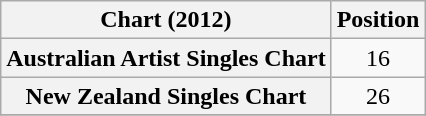<table class="wikitable sortable plainrowheaders" border="1">
<tr>
<th scope="col">Chart (2012)</th>
<th scope="col">Position</th>
</tr>
<tr>
<th scope="row">Australian Artist Singles Chart</th>
<td style="text-align:center;">16</td>
</tr>
<tr>
<th scope="row">New Zealand Singles Chart</th>
<td style="text-align:center;">26</td>
</tr>
<tr>
</tr>
</table>
